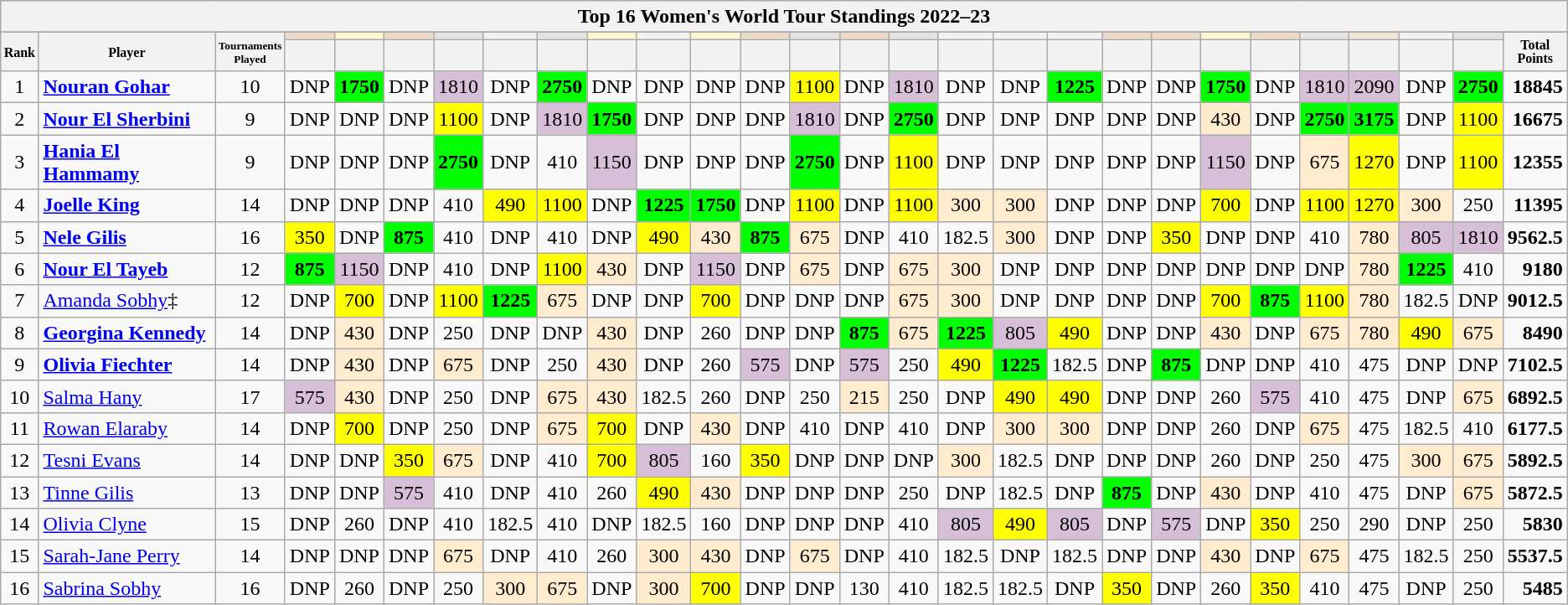<table class="wikitable sortable">
<tr>
<th colspan=28 align="center">Top 16 Women's World Tour Standings 2022–23</th>
</tr>
<tr>
</tr>
<tr style="font-size:8pt;font-weight:bold">
<th rowspan=2 align="center">Rank</th>
<th rowspan=2 align="center">Player</th>
<th rowspan=2 align="center"><small>Tournaments<br>Played</small></th>
<th style="background:#ecd9c6;"><small></small></th>
<th style="background:#fff7cc;"><small></small></th>
<th style="background:#ecd9c6;"><small></small></th>
<th style="background:#E5E4E2;"><small></small></th>
<th style="background:#f2f2f2;"><small></small></th>
<th style="background:#E5E4E2;"><small></small></th>
<th style="background:#fff7cc;"><small></small></th>
<th style="background:#f2f2f2;"><small></small></th>
<th style="background:#fff7cc;"><small></small></th>
<th style="background:#ecd9c6;"><small></small></th>
<th style="background:#E5E4E2;"><small></small></th>
<th style="background:#ecd9c6;"><small></small></th>
<th style="background:#E5E4E2;"><small></small></th>
<th style="background:#f2f2f2;"><small></small></th>
<th style="background:#f2f2f2;"><small></small></th>
<th style="background:#f2f2f2;"><small></small></th>
<th style="background:#ecd9c6;"><small></small></th>
<th style="background:#ecd9c6;"><small></small></th>
<th style="background:#fff7cc;"><small></small></th>
<th style="background:#ecd9c6;"><small></small></th>
<th style="background:#E5E4E2;"><small></small></th>
<th style="background:#F3E6D7;"><small></small></th>
<th style="background:#f2f2f2;"><small></small></th>
<th style="background:#E5E4E2;"><small></small></th>
<th rowspan=2 align="center">Total<br>Points</th>
</tr>
<tr>
<th data-sort-type=number> </th>
<th data-sort-type=number></th>
<th data-sort-type=number></th>
<th data-sort-type=number></th>
<th data-sort-type=number></th>
<th data-sort-type=number></th>
<th data-sort-type=number></th>
<th data-sort-type=number></th>
<th data-sort-type=number></th>
<th data-sort-type=number></th>
<th data-sort-type=number></th>
<th data-sort-type=number></th>
<th data-sort-type=number></th>
<th data-sort-type=number></th>
<th data-sort-type=number></th>
<th data-sort-type=number></th>
<th data-sort-type=number></th>
<th data-sort-type=number></th>
<th data-sort-type=number></th>
<th data-sort-type=number></th>
<th data-sort-type=number></th>
<th data-sort-type=number></th>
<th data-sort-type=number></th>
<th data-sort-type=number></th>
</tr>
<tr>
<td align=center>1</td>
<td> <strong><a href='#'>Nouran Gohar</a></strong></td>
<td align=center>10</td>
<td align=center>DNP</td>
<td align=center style="background:#00ff00"><strong>1750</strong></td>
<td align=center>DNP</td>
<td align=center style="background:#D8BFD8">1810</td>
<td align=center>DNP</td>
<td align=center style="background:#00ff00"><strong>2750</strong></td>
<td align=center>DNP</td>
<td align=center>DNP</td>
<td align=center>DNP</td>
<td align=center>DNP</td>
<td align=center style="background:#ffff00">1100</td>
<td align=center>DNP</td>
<td align=center style="background:#D8BFD8">1810</td>
<td align=center>DNP</td>
<td align=center>DNP</td>
<td align=center style="background:#00ff00"><strong>1225</strong></td>
<td align=center>DNP</td>
<td align=center>DNP</td>
<td align=center style="background:#00ff00"><strong>1750</strong></td>
<td align=center>DNP</td>
<td align=center style="background:#D8BFD8">1810</td>
<td align=center style="background:#D8BFD8">2090</td>
<td align=center>DNP</td>
<td align=center style="background:#00ff00"><strong>2750</strong></td>
<td align=right><strong>18845</strong></td>
</tr>
<tr>
<td align=center>2</td>
<td> <strong><a href='#'>Nour El Sherbini</a></strong></td>
<td align=center>9</td>
<td align=center>DNP</td>
<td align=center>DNP</td>
<td align=center>DNP</td>
<td align=center style="background:#ffff00">1100</td>
<td align=center>DNP</td>
<td align=center style="background:#D8BFD8">1810</td>
<td align=center style="background:#00ff00"><strong>1750</strong></td>
<td align=center>DNP</td>
<td align=center>DNP</td>
<td align=center>DNP</td>
<td align=center style="background:#D8BFD8">1810</td>
<td align=center>DNP</td>
<td align=center style="background:#00ff00"><strong>2750</strong></td>
<td align=center>DNP</td>
<td align=center>DNP</td>
<td align=center>DNP</td>
<td align=center>DNP</td>
<td align=center>DNP</td>
<td align=center style="background:#ffebcd">430</td>
<td align=center>DNP</td>
<td align=center style="background:#00ff00"><strong>2750</strong></td>
<td align=center style="background:#00ff00"><strong>3175</strong></td>
<td align=center>DNP</td>
<td align=center style="background:#ffff00">1100</td>
<td align=right><strong>16675</strong></td>
</tr>
<tr>
<td align=center>3</td>
<td> <strong><a href='#'>Hania El Hammamy</a></strong></td>
<td align=center>9</td>
<td align=center>DNP</td>
<td align=center>DNP</td>
<td align=center>DNP</td>
<td align=center style="background:#00ff00"><strong>2750</strong></td>
<td align=center>DNP</td>
<td align=center>410</td>
<td align=center style="background:#D8BFD8">1150</td>
<td align=center>DNP</td>
<td align=center>DNP</td>
<td align=center>DNP</td>
<td align=center style="background:#00ff00"><strong>2750</strong></td>
<td align=center>DNP</td>
<td align=center style="background:#ffff00">1100</td>
<td align=center>DNP</td>
<td align=center>DNP</td>
<td align=center>DNP</td>
<td align=center>DNP</td>
<td align=center>DNP</td>
<td align=center style="background:#D8BFD8">1150</td>
<td align=center>DNP</td>
<td align=center style="background:#ffebcd">675</td>
<td align=center style="background:#ffff00">1270</td>
<td align=center>DNP</td>
<td align=center style="background:#ffff00">1100</td>
<td align=right><strong>12355</strong></td>
</tr>
<tr>
<td align=center>4</td>
<td> <strong><a href='#'>Joelle King</a></strong></td>
<td align=center>14</td>
<td align=center>DNP</td>
<td align=center>DNP</td>
<td align=center>DNP</td>
<td align=center>410</td>
<td align=center style="background:#ffff00">490</td>
<td align=center style="background:#ffff00">1100</td>
<td align=center>DNP</td>
<td align=center style="background:#00ff00"><strong>1225</strong></td>
<td align=center style="background:#00ff00"><strong>1750</strong></td>
<td align=center>DNP</td>
<td align=center style="background:#ffff00">1100</td>
<td align=center>DNP</td>
<td align=center style="background:#ffff00">1100</td>
<td align=center style="background:#ffebcd">300</td>
<td align=center style="background:#ffebcd">300</td>
<td align=center>DNP</td>
<td align=center>DNP</td>
<td align=center>DNP</td>
<td align=center style="background:#ffff00">700</td>
<td align=center>DNP</td>
<td align=center style="background:#ffff00">1100</td>
<td align=center style="background:#ffff00">1270</td>
<td align=center style="background:#ffebcd">300</td>
<td align=center>250</td>
<td align=right><strong>11395</strong></td>
</tr>
<tr>
<td align=center>5</td>
<td> <strong><a href='#'>Nele Gilis</a></strong></td>
<td align=center>16</td>
<td align=center style="background:#ffff00">350</td>
<td align=center>DNP</td>
<td align=center style="background:#00ff00"><strong>875</strong></td>
<td align=center>410</td>
<td align=center>DNP</td>
<td align=center>410</td>
<td align=center>DNP</td>
<td align=center style="background:#ffff00">490</td>
<td align=center style="background:#ffebcd">430</td>
<td align=center style="background:#00ff00"><strong>875</strong></td>
<td align=center style="background:#ffebcd">675</td>
<td align=center>DNP</td>
<td align=center>410</td>
<td align=center>182.5</td>
<td align=center style="background:#ffebcd">300</td>
<td align=center>DNP</td>
<td align=center>DNP</td>
<td align=center style="background:#ffff00">350</td>
<td align=center>DNP</td>
<td align=center>DNP</td>
<td align=center>410</td>
<td align=center style="background:#ffebcd">780</td>
<td align=center style="background:#D8BFD8">805</td>
<td align=center style="background:#D8BFD8">1810</td>
<td align=right><strong>9562.5</strong></td>
</tr>
<tr>
<td align=center>6</td>
<td> <strong><a href='#'>Nour El Tayeb</a></strong></td>
<td align=center>12</td>
<td align=center style="background:#00ff00"><strong>875</strong></td>
<td align=center style="background:#D8BFD8">1150</td>
<td align=center>DNP</td>
<td align=center>410</td>
<td align=center>DNP</td>
<td align=center style="background:#ffff00">1100</td>
<td align=center style="background:#ffebcd">430</td>
<td align=center>DNP</td>
<td align=center style="background:#D8BFD8">1150</td>
<td align=center>DNP</td>
<td align=center style="background:#ffebcd">675</td>
<td align=center>DNP</td>
<td align=center style="background:#ffebcd">675</td>
<td align=center style="background:#ffebcd">300</td>
<td align=center>DNP</td>
<td align=center>DNP</td>
<td align=center>DNP</td>
<td align=center>DNP</td>
<td align=center>DNP</td>
<td align=center>DNP</td>
<td align=center>DNP</td>
<td align=center style="background:#ffebcd">780</td>
<td align=center style="background:#00ff00"><strong>1225</strong></td>
<td align=center>410</td>
<td align=right><strong>9180</strong></td>
</tr>
<tr>
<td align=center>7</td>
<td> <a href='#'>Amanda Sobhy</a>‡</td>
<td align=center>12</td>
<td align=center>DNP</td>
<td align=center style="background:#ffff00">700</td>
<td align=center>DNP</td>
<td align=center style="background:#ffff00">1100</td>
<td align=center style="background:#00ff00"><strong>1225</strong></td>
<td align=center style="background:#ffebcd">675</td>
<td align=center>DNP</td>
<td align=center>DNP</td>
<td align=center style="background:#ffff00">700</td>
<td align=center>DNP</td>
<td align=center>DNP</td>
<td align=center>DNP</td>
<td align=center style="background:#ffebcd">675</td>
<td align=center style="background:#ffebcd">300</td>
<td align=center>DNP</td>
<td align=center>DNP</td>
<td align=center>DNP</td>
<td align=center>DNP</td>
<td align=center style="background:#ffff00">700</td>
<td align=center style="background:#00ff00"><strong>875</strong></td>
<td align=center style="background:#ffff00">1100</td>
<td align=center style="background:#ffebcd">780</td>
<td align=center>182.5</td>
<td align=center>DNP</td>
<td align=right><strong>9012.5</strong></td>
</tr>
<tr>
<td align=center>8</td>
<td> <strong><a href='#'>Georgina Kennedy</a></strong></td>
<td align=center>14</td>
<td align=center>DNP</td>
<td align=center style="background:#ffebcd">430</td>
<td align=center>DNP</td>
<td align=center>250</td>
<td align=center>DNP</td>
<td align=center>DNP</td>
<td align=center style="background:#ffebcd">430</td>
<td align=center>DNP</td>
<td align=center>260</td>
<td align=center>DNP</td>
<td align=center>DNP</td>
<td align=center style="background:#00ff00"><strong>875</strong></td>
<td align=center style="background:#ffebcd">675</td>
<td align=center style="background:#00ff00"><strong>1225</strong></td>
<td align=center style="background:#D8BFD8">805</td>
<td align=center style="background:#ffff00">490</td>
<td align=center>DNP</td>
<td align=center>DNP</td>
<td align=center style="background:#ffebcd">430</td>
<td align=center>DNP</td>
<td align=center style="background:#ffebcd">675</td>
<td align=center style="background:#ffebcd">780</td>
<td align=center style="background:#ffff00">490</td>
<td align=center style="background:#ffebcd">675</td>
<td align=right><strong>8490</strong></td>
</tr>
<tr>
<td align=center>9</td>
<td> <strong><a href='#'>Olivia Fiechter</a></strong></td>
<td align=center>14</td>
<td align=center>DNP</td>
<td align=center style="background:#ffebcd">430</td>
<td align=center>DNP</td>
<td align=center style="background:#ffebcd">675</td>
<td align=center>DNP</td>
<td align=center>250</td>
<td align=center style="background:#ffebcd">430</td>
<td align=center>DNP</td>
<td align=center>260</td>
<td align=center style="background:#D8BFD8">575</td>
<td align=center>DNP</td>
<td align=center style="background:#D8BFD8">575</td>
<td align=center>250</td>
<td align=center style="background:#ffff00">490</td>
<td align=center style="background:#00ff00"><strong>1225</strong></td>
<td align=center>182.5</td>
<td align=center>DNP</td>
<td align=center style="background:#00ff00"><strong>875</strong></td>
<td align=center>DNP</td>
<td align=center>DNP</td>
<td align=center>410</td>
<td align=center>475</td>
<td align=center>DNP</td>
<td align=center>DNP</td>
<td align=right><strong>7102.5</strong></td>
</tr>
<tr>
<td align=center>10</td>
<td> <a href='#'>Salma Hany</a></td>
<td align=center>17</td>
<td align=center style="background:#D8BFD8">575</td>
<td align=center style="background:#ffebcd">430</td>
<td align=center>DNP</td>
<td align=center>250</td>
<td align=center>DNP</td>
<td align=center style="background:#ffebcd">675</td>
<td align=center style="background:#ffebcd">430</td>
<td align=center>182.5</td>
<td align=center>260</td>
<td align=center>DNP</td>
<td align=center>250</td>
<td align=center style="background:#ffebcd">215</td>
<td align=center>250</td>
<td align=center>DNP</td>
<td align=center style="background:#ffff00">490</td>
<td align=center style="background:#ffff00">490</td>
<td align=center>DNP</td>
<td align=center>DNP</td>
<td align=center>260</td>
<td align=center style="background:#D8BFD8">575</td>
<td align=center>410</td>
<td align=center>475</td>
<td align=center>DNP</td>
<td align=center style="background:#ffebcd">675</td>
<td align=right><strong>6892.5</strong></td>
</tr>
<tr>
<td align=center>11</td>
<td> <a href='#'>Rowan Elaraby</a></td>
<td align=center>14</td>
<td align=center>DNP</td>
<td align=center style="background:#ffff00">700</td>
<td align=center>DNP</td>
<td align=center>250</td>
<td align=center>DNP</td>
<td align=center style="background:#ffebcd">675</td>
<td align=center style="background:#ffff00">700</td>
<td align=center>DNP</td>
<td align=center style="background:#ffebcd">430</td>
<td align=center>DNP</td>
<td align=center>410</td>
<td align=center>DNP</td>
<td align=center>410</td>
<td align=center>DNP</td>
<td align=center style="background:#ffebcd">300</td>
<td align=center style="background:#ffebcd">300</td>
<td align=center>DNP</td>
<td align=center>DNP</td>
<td align=center>260</td>
<td align=center>DNP</td>
<td align=center style="background:#ffebcd">675</td>
<td align=center>475</td>
<td align=center>182.5</td>
<td align=center>410</td>
<td align=right><strong>6177.5</strong></td>
</tr>
<tr>
<td align=center>12</td>
<td> <a href='#'>Tesni Evans</a></td>
<td align=center>14</td>
<td align=center>DNP</td>
<td align=center>DNP</td>
<td align=center style="background:#ffff00">350</td>
<td align=center style="background:#ffebcd">675</td>
<td align=center>DNP</td>
<td align=center>410</td>
<td align=center style="background:#ffff00">700</td>
<td align=center style="background:#D8BFD8">805</td>
<td align=center>160</td>
<td align=center style="background:#ffff00">350</td>
<td align=center>DNP</td>
<td align=center>DNP</td>
<td align=center>DNP</td>
<td align=center style="background:#ffebcd">300</td>
<td align=center>182.5</td>
<td align=center>DNP</td>
<td align=center>DNP</td>
<td align=center>DNP</td>
<td align=center>260</td>
<td align=center>DNP</td>
<td align=center>250</td>
<td align=center>475</td>
<td align=center style="background:#ffebcd">300</td>
<td align=center style="background:#ffebcd">675</td>
<td align=right><strong>5892.5</strong></td>
</tr>
<tr>
<td align=center>13</td>
<td> <a href='#'>Tinne Gilis</a></td>
<td align=center>13</td>
<td align=center>DNP</td>
<td align=center>DNP</td>
<td align=center style="background:#D8BFD8">575</td>
<td align=center>410</td>
<td align=center>DNP</td>
<td align=center>410</td>
<td align=center>260</td>
<td align=center style="background:#ffff00">490</td>
<td align=center style="background:#ffebcd">430</td>
<td align=center>DNP</td>
<td align=center>DNP</td>
<td align=center>DNP</td>
<td align=center>250</td>
<td align=center>DNP</td>
<td align=center>182.5</td>
<td align=center>DNP</td>
<td align=center style="background:#00ff00"><strong>875</strong></td>
<td align=center>DNP</td>
<td align=center style="background:#ffebcd">430</td>
<td align=center>DNP</td>
<td align=center>410</td>
<td align=center>475</td>
<td align=center>DNP</td>
<td align=center style="background:#ffebcd">675</td>
<td align=right><strong>5872.5</strong></td>
</tr>
<tr>
<td align=center>14</td>
<td> <a href='#'>Olivia Clyne</a></td>
<td align=center>15</td>
<td align=center>DNP</td>
<td align=center>260</td>
<td align=center>DNP</td>
<td align=center>410</td>
<td align=center>182.5</td>
<td align=center>410</td>
<td align=center>DNP</td>
<td align=center>182.5</td>
<td align=center>160</td>
<td align=center>DNP</td>
<td align=center>DNP</td>
<td align=center>DNP</td>
<td align=center>410</td>
<td align=center style="background:#D8BFD8">805</td>
<td align=center style="background:#ffff00">490</td>
<td align=center style="background:#D8BFD8">805</td>
<td align=center>DNP</td>
<td align=center style="background:#D8BFD8">575</td>
<td align=center>DNP</td>
<td align=center style="background:#ffff00">350</td>
<td align=center>250</td>
<td align=center>290</td>
<td align=center>DNP</td>
<td align=center>250</td>
<td align=right><strong>5830</strong></td>
</tr>
<tr>
<td align=center>15</td>
<td> <a href='#'>Sarah-Jane Perry</a></td>
<td align=center>14</td>
<td align=center>DNP</td>
<td align=center>DNP</td>
<td align=center>DNP</td>
<td align=center style="background:#ffebcd">675</td>
<td align=center>DNP</td>
<td align=center>410</td>
<td align=center>260</td>
<td align=center style="background:#ffebcd">300</td>
<td align=center style="background:#ffebcd">430</td>
<td align=center>DNP</td>
<td align=center style="background:#ffebcd">675</td>
<td align=center>DNP</td>
<td align=center>410</td>
<td align=center>182.5</td>
<td align=center>DNP</td>
<td align=center>182.5</td>
<td align=center>DNP</td>
<td align=center>DNP</td>
<td align=center style="background:#ffebcd">430</td>
<td align=center>DNP</td>
<td align=center style="background:#ffebcd">675</td>
<td align=center>475</td>
<td align=center>182.5</td>
<td align=center>250</td>
<td align=right><strong>5537.5</strong></td>
</tr>
<tr>
<td align=center>16</td>
<td> <a href='#'>Sabrina Sobhy</a></td>
<td align=center>16</td>
<td align=center>DNP</td>
<td align=center>260</td>
<td align=center>DNP</td>
<td align=center>250</td>
<td align=center style="background:#ffebcd">300</td>
<td align=center style="background:#ffebcd">675</td>
<td align=center>DNP</td>
<td align=center style="background:#ffebcd">300</td>
<td align=center style="background:#ffff00">700</td>
<td align=center>DNP</td>
<td align=center>DNP</td>
<td align=center>130</td>
<td align=center>410</td>
<td align=center>182.5</td>
<td align=center>182.5</td>
<td align=center>DNP</td>
<td align=center style="background:#ffff00">350</td>
<td align=center>DNP</td>
<td align=center>260</td>
<td align=center style="background:#ffff00">350</td>
<td align=center>410</td>
<td align=center>475</td>
<td align=center>DNP</td>
<td align=center>250</td>
<td align=right><strong>5485</strong><br></td>
</tr>
</table>
